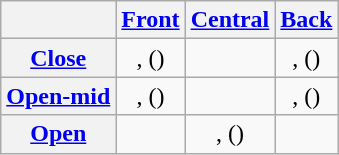<table class="wikitable" style="text-align: center;">
<tr>
<th></th>
<th><a href='#'>Front</a></th>
<th><a href='#'>Central</a></th>
<th><a href='#'>Back</a></th>
</tr>
<tr>
<th><a href='#'>Close</a></th>
<td>, ()</td>
<td></td>
<td>, ()</td>
</tr>
<tr>
<th><a href='#'>Open-mid</a></th>
<td>, ()</td>
<td></td>
<td>, ()</td>
</tr>
<tr>
<th><a href='#'>Open</a></th>
<td></td>
<td>, ()</td>
<td></td>
</tr>
</table>
